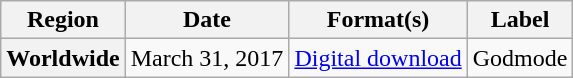<table class="wikitable plainrowheaders">
<tr>
<th scope="col">Region</th>
<th scope="col">Date</th>
<th scope="col">Format(s)</th>
<th scope="col">Label</th>
</tr>
<tr>
<th scope="row">Worldwide</th>
<td>March 31, 2017</td>
<td><a href='#'>Digital download</a></td>
<td>Godmode</td>
</tr>
</table>
